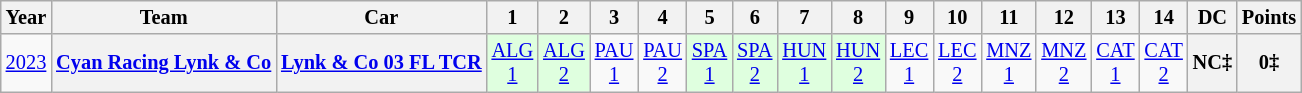<table class="wikitable" style="text-align:center; font-size:85%">
<tr>
<th>Year</th>
<th>Team</th>
<th>Car</th>
<th>1</th>
<th>2</th>
<th>3</th>
<th>4</th>
<th>5</th>
<th>6</th>
<th>7</th>
<th>8</th>
<th>9</th>
<th>10</th>
<th>11</th>
<th>12</th>
<th>13</th>
<th>14</th>
<th>DC</th>
<th>Points</th>
</tr>
<tr>
<td><a href='#'>2023</a></td>
<th nowrap><a href='#'>Cyan Racing Lynk & Co</a></th>
<th nowrap><a href='#'>Lynk & Co 03 FL TCR</a></th>
<td style="background:#DFFFDF;"><a href='#'>ALG<br>1</a><br></td>
<td style="background:#DFFFDF;"><a href='#'>ALG<br>2</a><br></td>
<td><a href='#'>PAU<br>1</a></td>
<td><a href='#'>PAU<br>2</a></td>
<td style="background:#DFFFDF;"><a href='#'>SPA<br>1</a><br></td>
<td style="background:#DFFFDF;"><a href='#'>SPA<br>2</a><br></td>
<td style="background:#DFFFDF;"><a href='#'>HUN<br>1</a><br></td>
<td style="background:#DFFFDF;"><a href='#'>HUN<br>2</a><br></td>
<td><a href='#'>LEC<br>1</a></td>
<td><a href='#'>LEC<br>2</a></td>
<td><a href='#'>MNZ<br>1</a></td>
<td><a href='#'>MNZ<br>2</a></td>
<td><a href='#'>CAT<br>1</a></td>
<td><a href='#'>CAT<br>2</a></td>
<th>NC‡</th>
<th>0‡</th>
</tr>
</table>
